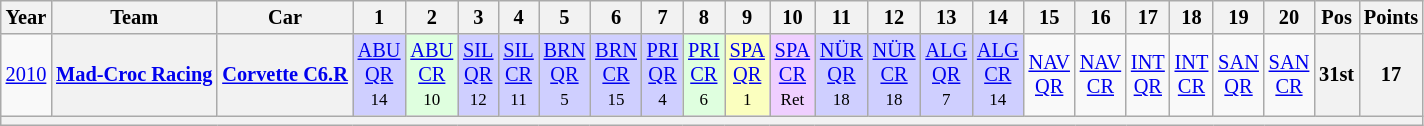<table class="wikitable" border="1" style="text-align:center; font-size:85%;">
<tr>
<th>Year</th>
<th>Team</th>
<th>Car</th>
<th>1</th>
<th>2</th>
<th>3</th>
<th>4</th>
<th>5</th>
<th>6</th>
<th>7</th>
<th>8</th>
<th>9</th>
<th>10</th>
<th>11</th>
<th>12</th>
<th>13</th>
<th>14</th>
<th>15</th>
<th>16</th>
<th>17</th>
<th>18</th>
<th>19</th>
<th>20</th>
<th>Pos</th>
<th>Points</th>
</tr>
<tr>
<td><a href='#'>2010</a></td>
<th nowrap><a href='#'>Mad-Croc Racing</a></th>
<th nowrap><a href='#'>Corvette C6.R</a></th>
<td style="background:#CFCFFF;"><a href='#'>ABU<br>QR</a><br><small>14<br></small></td>
<td style="background:#DFFFDF;"><a href='#'>ABU<br>CR</a><br><small>10<br></small></td>
<td style="background:#CFCFFF;"><a href='#'>SIL<br>QR</a><br><small>12<br></small></td>
<td style="background:#CFCFFF;"><a href='#'>SIL<br>CR</a><br><small>11<br></small></td>
<td style="background:#CFCFFF;"><a href='#'>BRN<br>QR</a><br><small>5<br></small></td>
<td style="background:#CFCFFF;"><a href='#'>BRN<br>CR</a><br><small>15<br></small></td>
<td style="background:#CFCFFF;"><a href='#'>PRI<br>QR</a><br><small>4<br></small></td>
<td style="background:#DFFFDF;"><a href='#'>PRI<br>CR</a><br><small>6<br></small></td>
<td style="background:#FBFFBF;"><a href='#'>SPA<br>QR</a><br><small>1<br></small></td>
<td style="background:#EFCFFF;"><a href='#'>SPA<br>CR</a><br><small>Ret<br></small></td>
<td style="background:#CFCFFF;"><a href='#'>NÜR<br>QR</a><br><small>18<br></small></td>
<td style="background:#CFCFFF;"><a href='#'>NÜR<br>CR</a><br><small>18<br></small></td>
<td style="background:#CFCFFF;"><a href='#'>ALG<br>QR</a><br><small>7<br></small></td>
<td style="background:#CFCFFF;"><a href='#'>ALG<br>CR</a><br><small>14<br></small></td>
<td><a href='#'>NAV<br>QR</a></td>
<td><a href='#'>NAV<br>CR</a></td>
<td><a href='#'>INT<br>QR</a></td>
<td><a href='#'>INT<br>CR</a></td>
<td><a href='#'>SAN<br>QR</a></td>
<td><a href='#'>SAN<br>CR</a></td>
<th>31st</th>
<th>17</th>
</tr>
<tr>
<th colspan="25"></th>
</tr>
</table>
